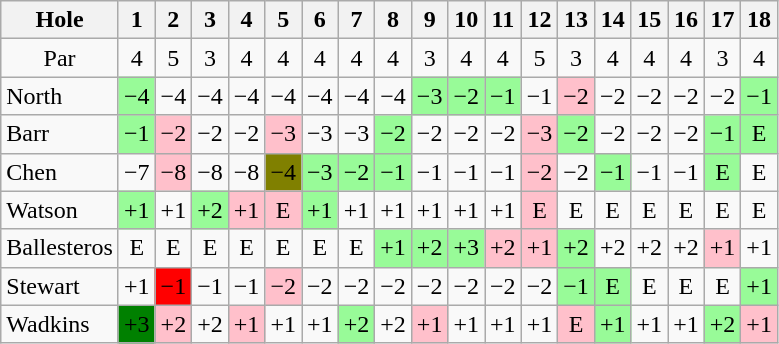<table class="wikitable" style="text-align:center">
<tr>
<th>Hole</th>
<th>1</th>
<th>2</th>
<th>3</th>
<th>4</th>
<th>5</th>
<th>6</th>
<th>7</th>
<th>8</th>
<th>9</th>
<th>10</th>
<th>11</th>
<th>12</th>
<th>13</th>
<th>14</th>
<th>15</th>
<th>16</th>
<th>17</th>
<th>18</th>
</tr>
<tr>
<td>Par</td>
<td>4</td>
<td>5</td>
<td>3</td>
<td>4</td>
<td>4</td>
<td>4</td>
<td>4</td>
<td>4</td>
<td>3</td>
<td>4</td>
<td>4</td>
<td>5</td>
<td>3</td>
<td>4</td>
<td>4</td>
<td>4</td>
<td>3</td>
<td>4</td>
</tr>
<tr>
<td align=left> North</td>
<td style="background: PaleGreen;">−4</td>
<td>−4</td>
<td>−4</td>
<td>−4</td>
<td>−4</td>
<td>−4</td>
<td>−4</td>
<td>−4</td>
<td style="background: PaleGreen;">−3</td>
<td style="background: PaleGreen;">−2</td>
<td style="background: PaleGreen;">−1</td>
<td>−1</td>
<td style="background: Pink;">−2</td>
<td>−2</td>
<td>−2</td>
<td>−2</td>
<td>−2</td>
<td style="background: PaleGreen;">−1</td>
</tr>
<tr>
<td align=left> Barr</td>
<td style="background: PaleGreen;">−1</td>
<td style="background: Pink;">−2</td>
<td>−2</td>
<td>−2</td>
<td style="background: Pink;">−3</td>
<td>−3</td>
<td>−3</td>
<td style="background: PaleGreen;">−2</td>
<td>−2</td>
<td>−2</td>
<td>−2</td>
<td style="background: Pink;">−3</td>
<td style="background: PaleGreen;">−2</td>
<td>−2</td>
<td>−2</td>
<td>−2</td>
<td style="background: PaleGreen;">−1</td>
<td style="background: PaleGreen;">E</td>
</tr>
<tr>
<td align=left> Chen</td>
<td>−7</td>
<td style="background: Pink;">−8</td>
<td>−8</td>
<td>−8</td>
<td style="background: Olive;">−4</td>
<td style="background: PaleGreen;">−3</td>
<td style="background: PaleGreen;">−2</td>
<td style="background: PaleGreen;">−1</td>
<td>−1</td>
<td>−1</td>
<td>−1</td>
<td style="background: Pink;">−2</td>
<td>−2</td>
<td style="background: PaleGreen;">−1</td>
<td>−1</td>
<td>−1</td>
<td style="background: PaleGreen;">E</td>
<td>E</td>
</tr>
<tr>
<td align=left> Watson</td>
<td style="background: PaleGreen;">+1</td>
<td>+1</td>
<td style="background: PaleGreen;">+2</td>
<td style="background: Pink;">+1</td>
<td style="background: Pink;">E</td>
<td style="background: PaleGreen;">+1</td>
<td>+1</td>
<td>+1</td>
<td>+1</td>
<td>+1</td>
<td>+1</td>
<td style="background: Pink;">E</td>
<td>E</td>
<td>E</td>
<td>E</td>
<td>E</td>
<td>E</td>
<td>E</td>
</tr>
<tr>
<td align=left> Ballesteros</td>
<td>E</td>
<td>E</td>
<td>E</td>
<td>E</td>
<td>E</td>
<td>E</td>
<td>E</td>
<td style="background: PaleGreen;">+1</td>
<td style="background: PaleGreen;">+2</td>
<td style="background: PaleGreen;">+3</td>
<td style="background: Pink;">+2</td>
<td style="background: Pink;">+1</td>
<td style="background: PaleGreen;">+2</td>
<td>+2</td>
<td>+2</td>
<td>+2</td>
<td style="background: Pink;">+1</td>
<td>+1</td>
</tr>
<tr>
<td align=left> Stewart</td>
<td>+1</td>
<td style="background: Red;">−1</td>
<td>−1</td>
<td>−1</td>
<td style="background: Pink;">−2</td>
<td>−2</td>
<td>−2</td>
<td>−2</td>
<td>−2</td>
<td>−2</td>
<td>−2</td>
<td>−2</td>
<td style="background: PaleGreen;">−1</td>
<td style="background: PaleGreen;">E</td>
<td>E</td>
<td>E</td>
<td>E</td>
<td style="background: PaleGreen;">+1</td>
</tr>
<tr>
<td align=left> Wadkins</td>
<td style="background: Green;">+3</td>
<td style="background: Pink;">+2</td>
<td>+2</td>
<td style="background: Pink;">+1</td>
<td>+1</td>
<td>+1</td>
<td style="background: PaleGreen;">+2</td>
<td>+2</td>
<td style="background: Pink;">+1</td>
<td>+1</td>
<td>+1</td>
<td>+1</td>
<td style="background: Pink;">E</td>
<td style="background: PaleGreen;">+1</td>
<td>+1</td>
<td>+1</td>
<td style="background: PaleGreen;">+2</td>
<td style="background: Pink;">+1</td>
</tr>
</table>
